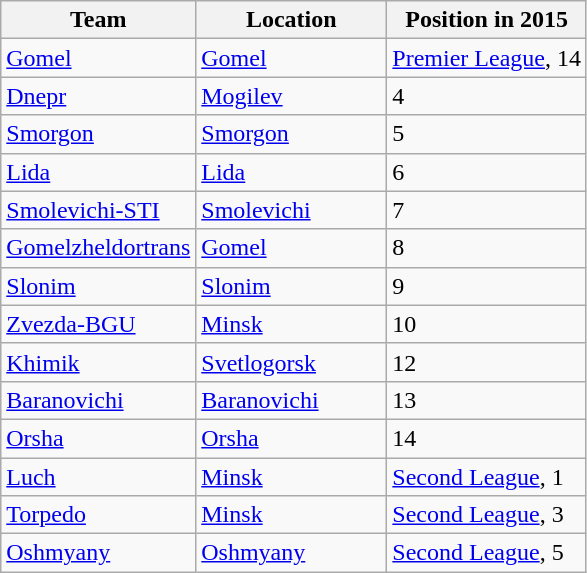<table class="wikitable sortable" style="text-align:left">
<tr>
<th width=110>Team</th>
<th width=120>Location</th>
<th data-sort-type="number">Position in 2015</th>
</tr>
<tr>
<td><a href='#'>Gomel</a></td>
<td><a href='#'>Gomel</a></td>
<td><a href='#'>Premier League</a>, 14</td>
</tr>
<tr>
<td><a href='#'>Dnepr</a></td>
<td><a href='#'>Mogilev</a></td>
<td>4</td>
</tr>
<tr>
<td><a href='#'>Smorgon</a></td>
<td><a href='#'>Smorgon</a></td>
<td>5</td>
</tr>
<tr>
<td><a href='#'>Lida</a></td>
<td><a href='#'>Lida</a></td>
<td>6</td>
</tr>
<tr>
<td><a href='#'>Smolevichi-STI</a></td>
<td><a href='#'>Smolevichi</a></td>
<td>7</td>
</tr>
<tr>
<td><a href='#'>Gomelzheldortrans</a></td>
<td><a href='#'>Gomel</a></td>
<td>8</td>
</tr>
<tr>
<td><a href='#'>Slonim</a></td>
<td><a href='#'>Slonim</a></td>
<td>9</td>
</tr>
<tr>
<td><a href='#'>Zvezda-BGU</a></td>
<td><a href='#'>Minsk</a></td>
<td>10</td>
</tr>
<tr>
<td><a href='#'>Khimik</a></td>
<td><a href='#'>Svetlogorsk</a></td>
<td>12</td>
</tr>
<tr>
<td><a href='#'>Baranovichi</a></td>
<td><a href='#'>Baranovichi</a></td>
<td>13</td>
</tr>
<tr>
<td><a href='#'>Orsha</a></td>
<td><a href='#'>Orsha</a></td>
<td>14</td>
</tr>
<tr>
<td><a href='#'>Luch</a></td>
<td><a href='#'>Minsk</a></td>
<td><a href='#'>Second League</a>, 1</td>
</tr>
<tr>
<td><a href='#'>Torpedo</a></td>
<td><a href='#'>Minsk</a></td>
<td><a href='#'>Second League</a>, 3</td>
</tr>
<tr>
<td><a href='#'>Oshmyany</a></td>
<td><a href='#'>Oshmyany</a></td>
<td><a href='#'>Second League</a>, 5</td>
</tr>
</table>
